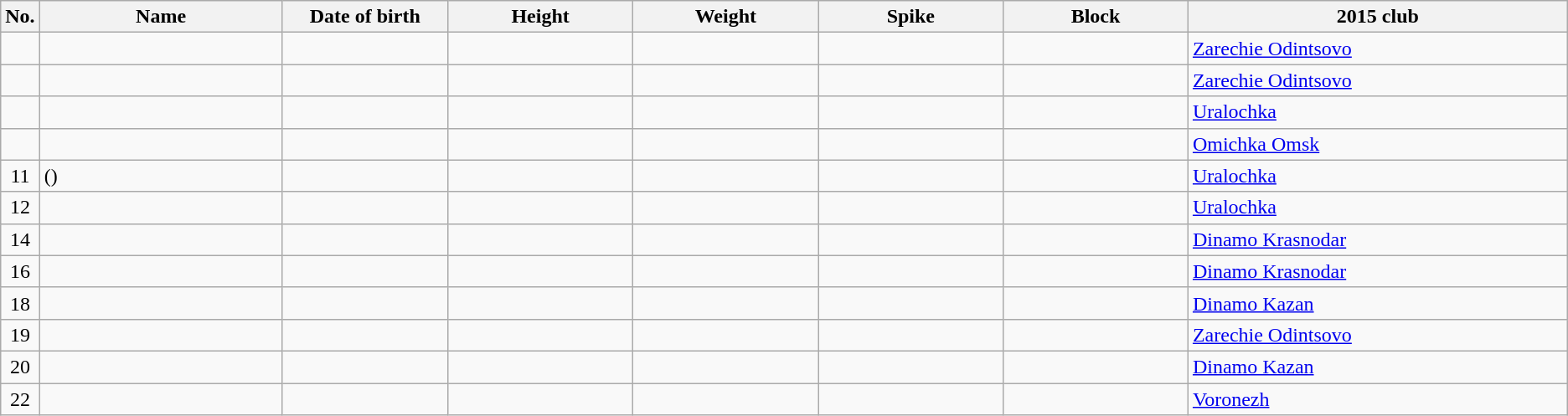<table class="wikitable sortable" style="font-size:100%; text-align:center;">
<tr>
<th>No.</th>
<th style="width:12em">Name</th>
<th style="width:8em">Date of birth</th>
<th style="width:9em">Height</th>
<th style="width:9em">Weight</th>
<th style="width:9em">Spike</th>
<th style="width:9em">Block</th>
<th style="width:19em">2015 club</th>
</tr>
<tr>
<td></td>
<td align=left></td>
<td align=right></td>
<td></td>
<td></td>
<td></td>
<td></td>
<td align=left> <a href='#'>Zarechie Odintsovo</a></td>
</tr>
<tr>
<td></td>
<td align=left></td>
<td align=right></td>
<td></td>
<td></td>
<td></td>
<td></td>
<td align=left> <a href='#'>Zarechie Odintsovo</a></td>
</tr>
<tr>
<td></td>
<td align=left></td>
<td align=right></td>
<td></td>
<td></td>
<td></td>
<td></td>
<td align=left> <a href='#'>Uralochka</a></td>
</tr>
<tr>
<td></td>
<td align=left></td>
<td align=right></td>
<td></td>
<td></td>
<td></td>
<td></td>
<td align=left> <a href='#'>Omichka Omsk</a></td>
</tr>
<tr>
<td>11</td>
<td align=left> ()</td>
<td align=right></td>
<td></td>
<td></td>
<td></td>
<td></td>
<td align=left> <a href='#'>Uralochka</a></td>
</tr>
<tr>
<td>12</td>
<td align=left></td>
<td align=right></td>
<td></td>
<td></td>
<td></td>
<td></td>
<td align=left> <a href='#'>Uralochka</a></td>
</tr>
<tr>
<td>14</td>
<td align=left></td>
<td align=right></td>
<td></td>
<td></td>
<td></td>
<td></td>
<td align=left> <a href='#'>Dinamo Krasnodar</a></td>
</tr>
<tr>
<td>16</td>
<td align=left></td>
<td align=right></td>
<td></td>
<td></td>
<td></td>
<td></td>
<td align=left> <a href='#'>Dinamo Krasnodar</a></td>
</tr>
<tr>
<td>18</td>
<td align=left></td>
<td align=right></td>
<td></td>
<td></td>
<td></td>
<td></td>
<td align=left> <a href='#'>Dinamo Kazan</a></td>
</tr>
<tr>
<td>19</td>
<td align=left></td>
<td align=right></td>
<td></td>
<td></td>
<td></td>
<td></td>
<td align=left> <a href='#'>Zarechie Odintsovo</a></td>
</tr>
<tr>
<td>20</td>
<td align=left></td>
<td align=right></td>
<td></td>
<td></td>
<td></td>
<td></td>
<td align=left> <a href='#'>Dinamo Kazan</a></td>
</tr>
<tr>
<td>22</td>
<td align=left></td>
<td align=right></td>
<td></td>
<td></td>
<td></td>
<td></td>
<td align=left> <a href='#'>Voronezh</a></td>
</tr>
</table>
